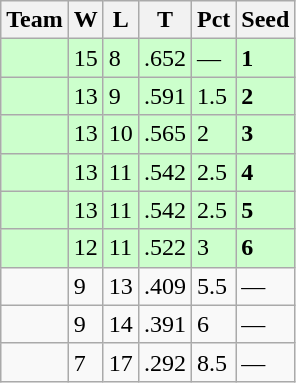<table class=wikitable>
<tr>
<th>Team</th>
<th>W</th>
<th>L</th>
<th>T</th>
<th>Pct</th>
<th>Seed</th>
</tr>
<tr bgcolor="#ccffcc">
<td></td>
<td>15</td>
<td>8</td>
<td>.652</td>
<td>—</td>
<td><strong>1</strong></td>
</tr>
<tr bgcolor="#ccffcc">
<td></td>
<td>13</td>
<td>9</td>
<td>.591</td>
<td>1.5</td>
<td><strong>2</strong></td>
</tr>
<tr bgcolor="#ccffcc">
<td></td>
<td>13</td>
<td>10</td>
<td>.565</td>
<td>2</td>
<td><strong>3</strong></td>
</tr>
<tr bgcolor="#ccffcc">
<td></td>
<td>13</td>
<td>11</td>
<td>.542</td>
<td>2.5</td>
<td><strong>4</strong></td>
</tr>
<tr bgcolor="#ccffcc">
<td></td>
<td>13</td>
<td>11</td>
<td>.542</td>
<td>2.5</td>
<td><strong>5</strong></td>
</tr>
<tr bgcolor="#ccffcc">
<td></td>
<td>12</td>
<td>11</td>
<td>.522</td>
<td>3</td>
<td><strong>6</strong></td>
</tr>
<tr>
<td></td>
<td>9</td>
<td>13</td>
<td>.409</td>
<td>5.5</td>
<td>—</td>
</tr>
<tr>
<td></td>
<td>9</td>
<td>14</td>
<td>.391</td>
<td>6</td>
<td>—</td>
</tr>
<tr>
<td></td>
<td>7</td>
<td>17</td>
<td>.292</td>
<td>8.5</td>
<td>—</td>
</tr>
</table>
